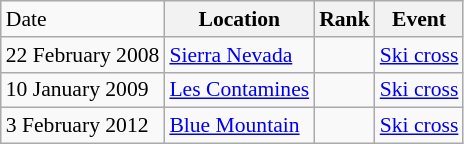<table class="wikitable sortable" style="font-size:90%" style="text-align:center">
<tr>
<td>Date</td>
<th>Location</th>
<th>Rank</th>
<th>Event</th>
</tr>
<tr>
<td>22 February 2008</td>
<td><a href='#'>Sierra Nevada</a></td>
<td></td>
<td><a href='#'>Ski cross</a></td>
</tr>
<tr>
<td>10 January 2009</td>
<td><a href='#'>Les Contamines</a></td>
<td></td>
<td><a href='#'>Ski cross</a></td>
</tr>
<tr>
<td>3 February 2012</td>
<td><a href='#'>Blue Mountain</a></td>
<td></td>
<td><a href='#'>Ski cross</a></td>
</tr>
</table>
